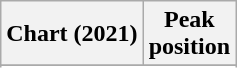<table class="wikitable plainrowheaders">
<tr>
<th>Chart (2021)</th>
<th>Peak<br>position</th>
</tr>
<tr>
</tr>
<tr>
</tr>
<tr>
</tr>
<tr>
</tr>
<tr>
</tr>
<tr>
</tr>
<tr>
</tr>
<tr>
</tr>
<tr>
</tr>
</table>
